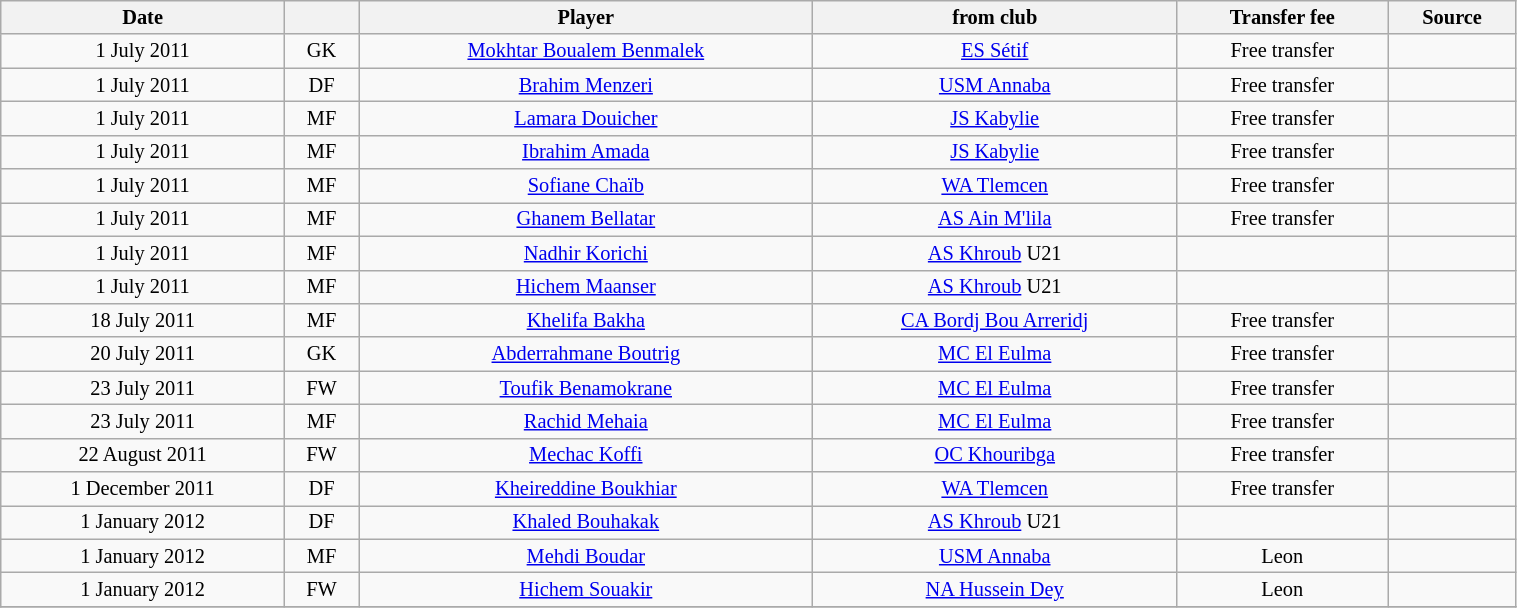<table class="wikitable sortable" style="width:80%; text-align:center; font-size:85%; text-align:centre;">
<tr>
<th>Date</th>
<th></th>
<th>Player</th>
<th>from club</th>
<th>Transfer fee</th>
<th>Source</th>
</tr>
<tr>
<td>1 July 2011</td>
<td>GK</td>
<td> <a href='#'>Mokhtar Boualem Benmalek</a></td>
<td><a href='#'>ES Sétif</a></td>
<td>Free transfer</td>
<td></td>
</tr>
<tr>
<td>1 July 2011</td>
<td>DF</td>
<td> <a href='#'>Brahim Menzeri</a></td>
<td><a href='#'>USM Annaba</a></td>
<td>Free transfer</td>
<td></td>
</tr>
<tr>
<td>1 July 2011</td>
<td>MF</td>
<td> <a href='#'>Lamara Douicher</a></td>
<td><a href='#'>JS Kabylie</a></td>
<td>Free transfer</td>
<td></td>
</tr>
<tr>
<td>1 July 2011</td>
<td>MF</td>
<td> <a href='#'>Ibrahim Amada</a></td>
<td><a href='#'>JS Kabylie</a></td>
<td>Free transfer</td>
<td></td>
</tr>
<tr>
<td>1 July 2011</td>
<td>MF</td>
<td> <a href='#'>Sofiane Chaïb</a></td>
<td><a href='#'>WA Tlemcen</a></td>
<td>Free transfer</td>
<td></td>
</tr>
<tr>
<td>1 July 2011</td>
<td>MF</td>
<td> <a href='#'>Ghanem Bellatar</a></td>
<td><a href='#'>AS Ain M'lila</a></td>
<td>Free transfer</td>
<td></td>
</tr>
<tr>
<td>1 July 2011</td>
<td>MF</td>
<td> <a href='#'>Nadhir Korichi</a></td>
<td><a href='#'>AS Khroub</a> U21</td>
<td></td>
<td></td>
</tr>
<tr>
<td>1 July 2011</td>
<td>MF</td>
<td> <a href='#'>Hichem Maanser</a></td>
<td><a href='#'>AS Khroub</a> U21</td>
<td></td>
<td></td>
</tr>
<tr>
<td>18 July 2011</td>
<td>MF</td>
<td> <a href='#'>Khelifa Bakha</a></td>
<td><a href='#'>CA Bordj Bou Arreridj</a></td>
<td>Free transfer</td>
<td></td>
</tr>
<tr>
<td>20 July 2011</td>
<td>GK</td>
<td> <a href='#'>Abderrahmane Boutrig</a></td>
<td><a href='#'>MC El Eulma</a></td>
<td>Free transfer</td>
<td></td>
</tr>
<tr>
<td>23 July 2011</td>
<td>FW</td>
<td> <a href='#'>Toufik Benamokrane</a></td>
<td><a href='#'>MC El Eulma</a></td>
<td>Free transfer</td>
<td></td>
</tr>
<tr>
<td>23 July 2011</td>
<td>MF</td>
<td> <a href='#'>Rachid Mehaia</a></td>
<td><a href='#'>MC El Eulma</a></td>
<td>Free transfer</td>
<td></td>
</tr>
<tr>
<td>22 August 2011</td>
<td>FW</td>
<td> <a href='#'>Mechac Koffi</a></td>
<td> <a href='#'>OC Khouribga</a></td>
<td>Free transfer</td>
<td></td>
</tr>
<tr>
<td>1 December 2011</td>
<td>DF</td>
<td> <a href='#'>Kheireddine Boukhiar</a></td>
<td><a href='#'>WA Tlemcen</a></td>
<td>Free transfer</td>
<td></td>
</tr>
<tr>
<td>1 January 2012</td>
<td>DF</td>
<td> <a href='#'>Khaled Bouhakak</a></td>
<td><a href='#'>AS Khroub</a> U21</td>
<td></td>
<td></td>
</tr>
<tr>
<td>1 January 2012</td>
<td>MF</td>
<td> <a href='#'>Mehdi Boudar</a></td>
<td><a href='#'>USM Annaba</a></td>
<td>Leon</td>
<td></td>
</tr>
<tr>
<td>1 January 2012</td>
<td>FW</td>
<td> <a href='#'>Hichem Souakir</a></td>
<td><a href='#'>NA Hussein Dey</a></td>
<td>Leon</td>
<td></td>
</tr>
<tr>
</tr>
</table>
